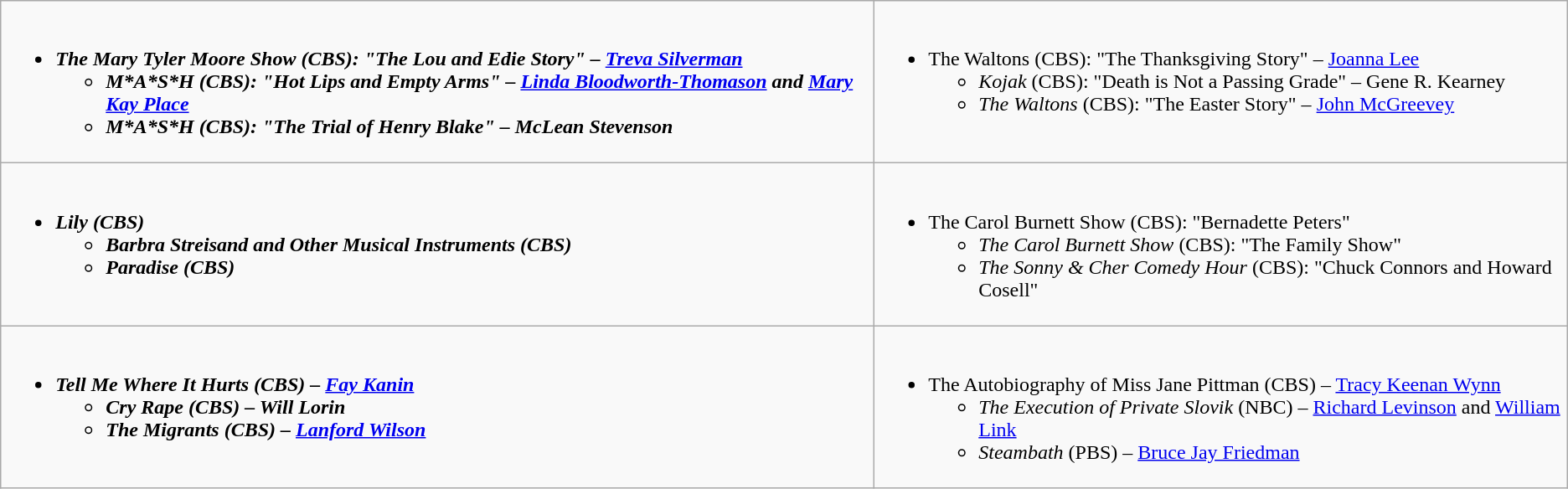<table class="wikitable">
<tr>
<td style="vertical-align:top;"><br><ul><li><strong><em>The Mary Tyler Moore Show<em> (CBS): "The Lou and Edie Story" – <a href='#'>Treva Silverman</a><strong><ul><li></em>M*A*S*H<em> (CBS): "Hot Lips and Empty Arms" – <a href='#'>Linda Bloodworth-Thomason</a> and <a href='#'>Mary Kay Place</a></li><li></em>M*A*S*H<em> (CBS): "The Trial of Henry Blake" – McLean Stevenson</li></ul></li></ul></td>
<td style="vertical-align:top;"><br><ul><li></em></strong>The Waltons</em> (CBS): "The Thanksgiving Story" – <a href='#'>Joanna Lee</a></strong><ul><li><em>Kojak</em> (CBS): "Death is Not a Passing Grade" – Gene R. Kearney</li><li><em>The Waltons</em> (CBS): "The Easter Story" – <a href='#'>John McGreevey</a></li></ul></li></ul></td>
</tr>
<tr>
<td style="vertical-align:top;"><br><ul><li><strong><em>Lily<em> (CBS)<strong><ul><li></em>Barbra Streisand and Other Musical Instruments<em> (CBS)</li><li></em>Paradise<em> (CBS)</li></ul></li></ul></td>
<td style="vertical-align:top;"><br><ul><li></em></strong>The Carol Burnett Show</em> (CBS): "Bernadette Peters"</strong><ul><li><em>The Carol Burnett Show</em> (CBS): "The Family Show"</li><li><em>The Sonny & Cher Comedy Hour</em> (CBS): "Chuck Connors and Howard Cosell"</li></ul></li></ul></td>
</tr>
<tr>
<td style="vertical-align:top;"><br><ul><li><strong><em>Tell Me Where It Hurts<em> (CBS) – <a href='#'>Fay Kanin</a><strong><ul><li></em>Cry Rape<em> (CBS) – Will Lorin</li><li></em>The Migrants<em> (CBS) – <a href='#'>Lanford Wilson</a></li></ul></li></ul></td>
<td style="vertical-align:top;"><br><ul><li></em></strong>The Autobiography of Miss Jane Pittman</em> (CBS) – <a href='#'>Tracy Keenan Wynn</a></strong><ul><li><em>The Execution of Private Slovik</em> (NBC) – <a href='#'>Richard Levinson</a> and <a href='#'>William Link</a></li><li><em>Steambath</em> (PBS) – <a href='#'>Bruce Jay Friedman</a></li></ul></li></ul></td>
</tr>
</table>
